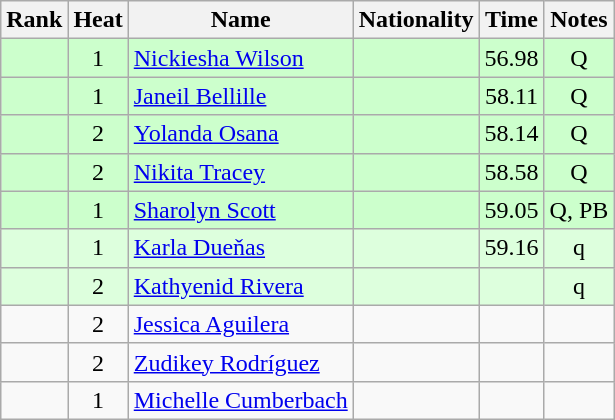<table class="wikitable sortable" style="text-align:center">
<tr>
<th>Rank</th>
<th>Heat</th>
<th>Name</th>
<th>Nationality</th>
<th>Time</th>
<th>Notes</th>
</tr>
<tr bgcolor=ccffcc>
<td></td>
<td>1</td>
<td align=left><a href='#'>Nickiesha Wilson</a></td>
<td align=left></td>
<td>56.98</td>
<td>Q</td>
</tr>
<tr bgcolor=ccffcc>
<td></td>
<td>1</td>
<td align=left><a href='#'>Janeil Bellille</a></td>
<td align=left></td>
<td>58.11</td>
<td>Q</td>
</tr>
<tr bgcolor=ccffcc>
<td></td>
<td>2</td>
<td align=left><a href='#'>Yolanda Osana</a></td>
<td align=left></td>
<td>58.14</td>
<td>Q</td>
</tr>
<tr bgcolor=ccffcc>
<td></td>
<td>2</td>
<td align=left><a href='#'>Nikita Tracey</a></td>
<td align=left></td>
<td>58.58</td>
<td>Q</td>
</tr>
<tr bgcolor=ccffcc>
<td></td>
<td>1</td>
<td align=left><a href='#'>Sharolyn Scott</a></td>
<td align=left></td>
<td>59.05</td>
<td>Q, PB</td>
</tr>
<tr bgcolor=ddffdd>
<td></td>
<td>1</td>
<td align=left><a href='#'>Karla Dueňas</a></td>
<td align=left></td>
<td>59.16</td>
<td>q</td>
</tr>
<tr bgcolor=ddffdd>
<td></td>
<td>2</td>
<td align=left><a href='#'>Kathyenid Rivera</a></td>
<td align=left></td>
<td></td>
<td>q</td>
</tr>
<tr>
<td></td>
<td>2</td>
<td align=left><a href='#'>Jessica Aguilera</a></td>
<td align=left></td>
<td></td>
<td></td>
</tr>
<tr>
<td></td>
<td>2</td>
<td align=left><a href='#'>Zudikey Rodríguez</a></td>
<td align=left></td>
<td></td>
<td></td>
</tr>
<tr>
<td></td>
<td>1</td>
<td align=left><a href='#'>Michelle Cumberbach</a></td>
<td align=left></td>
<td></td>
<td></td>
</tr>
</table>
